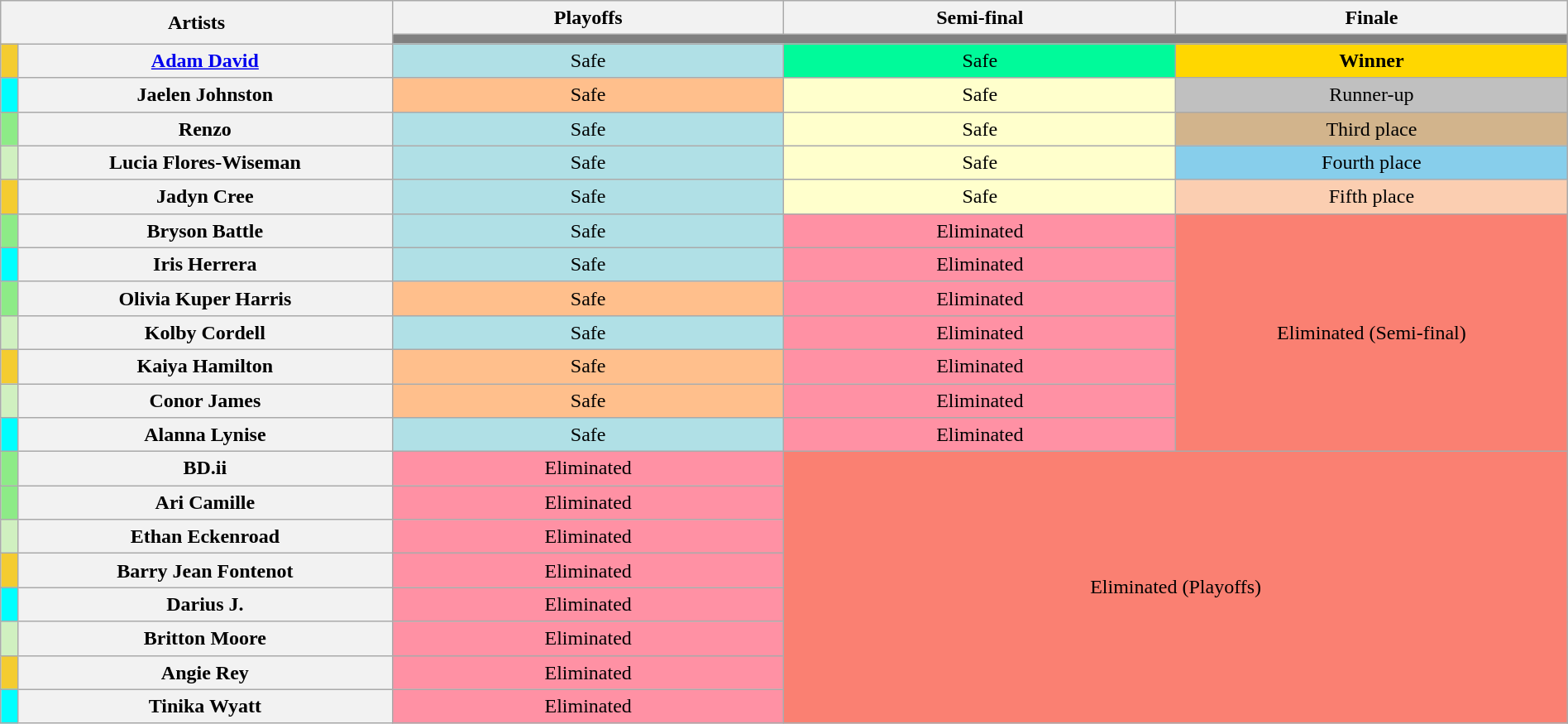<table class="wikitable" style="text-align:center; line-height:20px; width:100%">
<tr>
<th colspan="2" rowspan="2" width="20%">Artists</th>
<th style="width:20%">Playoffs</th>
<th style="width:20%">Semi-final</th>
<th style="width:20%">Finale</th>
</tr>
<tr>
<th colspan="5" style="background:gray"></th>
</tr>
<tr>
<th style="background:#F4CC30"></th>
<th scope="row"><a href='#'>Adam David</a></th>
<td style="background:#b0e0e6">Safe</td>
<td style="background:#00FA9A">Safe</td>
<td style="background:gold"><strong>Winner</strong></td>
</tr>
<tr>
<th style="background:#00FFFF"></th>
<th scope="row">Jaelen Johnston</th>
<td style="background:#FFBF8C">Safe</td>
<td style="background:#FFFFCC">Safe</td>
<td style="background:silver">Runner-up</td>
</tr>
<tr>
<th style="background:#8deb87"></th>
<th scope="row">Renzo</th>
<td style="background:#b0e0e6">Safe</td>
<td style="background:#FFFFCC">Safe</td>
<td style="background:tan">Third place</td>
</tr>
<tr>
<th style="background:#d0f0c0"></th>
<th scope="row">Lucia Flores-Wiseman</th>
<td style="background:#b0e0e6">Safe</td>
<td style="background:#FFFFCC">Safe</td>
<td style="background:skyblue">Fourth place</td>
</tr>
<tr>
<th style="background:#F4CC30"></th>
<th scope="row">Jadyn Cree</th>
<td style="background:#b0e0e6">Safe</td>
<td style="background:#FFFFCC">Safe</td>
<td style="background:#fbceb1">Fifth place</td>
</tr>
<tr>
<th style="background:#8deb87"></th>
<th scope="row">Bryson Battle</th>
<td style="background:#b0e0e6">Safe</td>
<td style="background:#FF91A4">Eliminated</td>
<td rowspan="7" style="background:salmon">Eliminated (Semi-final)</td>
</tr>
<tr>
<th style="background:#00FFFF"></th>
<th scope="row">Iris Herrera</th>
<td style="background:#b0e0e6">Safe</td>
<td style="background:#FF91A4">Eliminated</td>
</tr>
<tr>
<th style="background:#8deb87"></th>
<th scope="row">Olivia Kuper Harris</th>
<td style="background:#FFBF8C">Safe</td>
<td style="background:#FF91A4">Eliminated</td>
</tr>
<tr>
<th style="background:#d0f0c0"></th>
<th scope="row">Kolby Cordell</th>
<td style="background:#b0e0e6">Safe</td>
<td style="background:#FF91A4">Eliminated</td>
</tr>
<tr>
<th style="background:#F4CC30"></th>
<th scope="row">Kaiya Hamilton</th>
<td style="background:#FFBF8C">Safe</td>
<td style="background:#FF91A4">Eliminated</td>
</tr>
<tr>
<th style="background:#d0f0c0"></th>
<th scope="row">Conor James</th>
<td style="background:#FFBF8C">Safe</td>
<td style="background:#FF91A4">Eliminated</td>
</tr>
<tr>
<th style="background:#00FFFF"></th>
<th scope="row">Alanna Lynise</th>
<td style="background:#b0e0e6">Safe</td>
<td style="background:#FF91A4">Eliminated</td>
</tr>
<tr>
<th style="background:#8deb87"></th>
<th scope="row">BD.ii</th>
<td style="background:#FF91A4">Eliminated</td>
<td colspan="2" rowspan="8" style="background:salmon">Eliminated (Playoffs)</td>
</tr>
<tr>
<th style="background:#8deb87"></th>
<th scope="row">Ari Camille</th>
<td style="background:#FF91A4">Eliminated</td>
</tr>
<tr>
<th style="background:#d0f0c0"></th>
<th scope="row">Ethan Eckenroad</th>
<td style="background:#FF91A4">Eliminated</td>
</tr>
<tr>
<th style="background:#F4CC30"></th>
<th scope="row">Barry Jean Fontenot</th>
<td style="background:#FF91A4">Eliminated</td>
</tr>
<tr>
<th style="background:#00FFFF"></th>
<th scope="row">Darius J.</th>
<td style="background:#FF91A4">Eliminated</td>
</tr>
<tr>
<th style="background:#d0f0c0"></th>
<th scope="row">Britton Moore</th>
<td style="background:#FF91A4">Eliminated</td>
</tr>
<tr>
<th style="background:#F4CC30"></th>
<th scope="row">Angie Rey</th>
<td style="background:#FF91A4">Eliminated</td>
</tr>
<tr>
<th style="background:#00FFFF"></th>
<th scope="row">Tinika Wyatt</th>
<td style="background:#FF91A4">Eliminated</td>
</tr>
</table>
